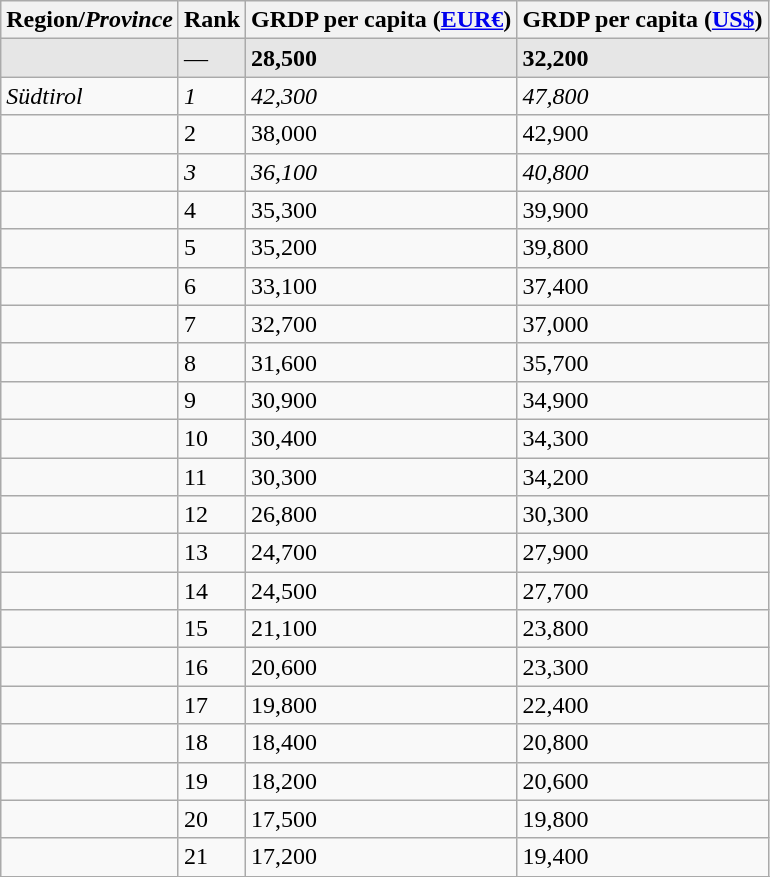<table class="wikitable sortable">
<tr align=center valign=middle>
<th>Region/<em>Province</em></th>
<th data-sort-type="number">Rank</th>
<th data-sort-type="number">GRDP per capita (<a href='#'>EUR€</a>)</th>
<th data-sort-type="number">GRDP per capita (<a href='#'>US$</a>)</th>
</tr>
<tr style="background:#e6e6e6">
<td align=left><strong></strong></td>
<td>—</td>
<td><strong>28,500</strong></td>
<td><strong>32,200</strong></td>
</tr>
<tr>
<td align=left><em>Südtirol</em></td>
<td><em>1</em></td>
<td><em>42,300</em></td>
<td><em>47,800</em></td>
</tr>
<tr>
<td align=left></td>
<td>2</td>
<td>38,000</td>
<td>42,900</td>
</tr>
<tr>
<td align=left><em></em></td>
<td><em>3</em></td>
<td><em>36,100</em></td>
<td><em>40,800</em></td>
</tr>
<tr>
<td align=left></td>
<td>4</td>
<td>35,300</td>
<td>39,900</td>
</tr>
<tr>
<td align=left></td>
<td>5</td>
<td>35,200</td>
<td>39,800</td>
</tr>
<tr>
<td align=left></td>
<td>6</td>
<td>33,100</td>
<td>37,400</td>
</tr>
<tr>
<td align=left></td>
<td>7</td>
<td>32,700</td>
<td>37,000</td>
</tr>
<tr>
<td align=left></td>
<td>8</td>
<td>31,600</td>
<td>35,700</td>
</tr>
<tr>
<td align=left></td>
<td>9</td>
<td>30,900</td>
<td>34,900</td>
</tr>
<tr>
<td align=left></td>
<td>10</td>
<td>30,400</td>
<td>34,300</td>
</tr>
<tr>
<td align=left></td>
<td>11</td>
<td>30,300</td>
<td>34,200</td>
</tr>
<tr>
<td align=left></td>
<td>12</td>
<td>26,800</td>
<td>30,300</td>
</tr>
<tr>
<td align=left></td>
<td>13</td>
<td>24,700</td>
<td>27,900</td>
</tr>
<tr>
<td align=left></td>
<td>14</td>
<td>24,500</td>
<td>27,700</td>
</tr>
<tr>
<td align=left></td>
<td>15</td>
<td>21,100</td>
<td>23,800</td>
</tr>
<tr>
<td align=left></td>
<td>16</td>
<td>20,600</td>
<td>23,300</td>
</tr>
<tr>
<td align=left></td>
<td>17</td>
<td>19,800</td>
<td>22,400</td>
</tr>
<tr>
<td align=left></td>
<td>18</td>
<td>18,400</td>
<td>20,800</td>
</tr>
<tr>
<td align=left></td>
<td>19</td>
<td>18,200</td>
<td>20,600</td>
</tr>
<tr>
<td align=left></td>
<td>20</td>
<td>17,500</td>
<td>19,800</td>
</tr>
<tr>
<td align=left></td>
<td>21</td>
<td>17,200</td>
<td>19,400</td>
</tr>
<tr>
</tr>
</table>
